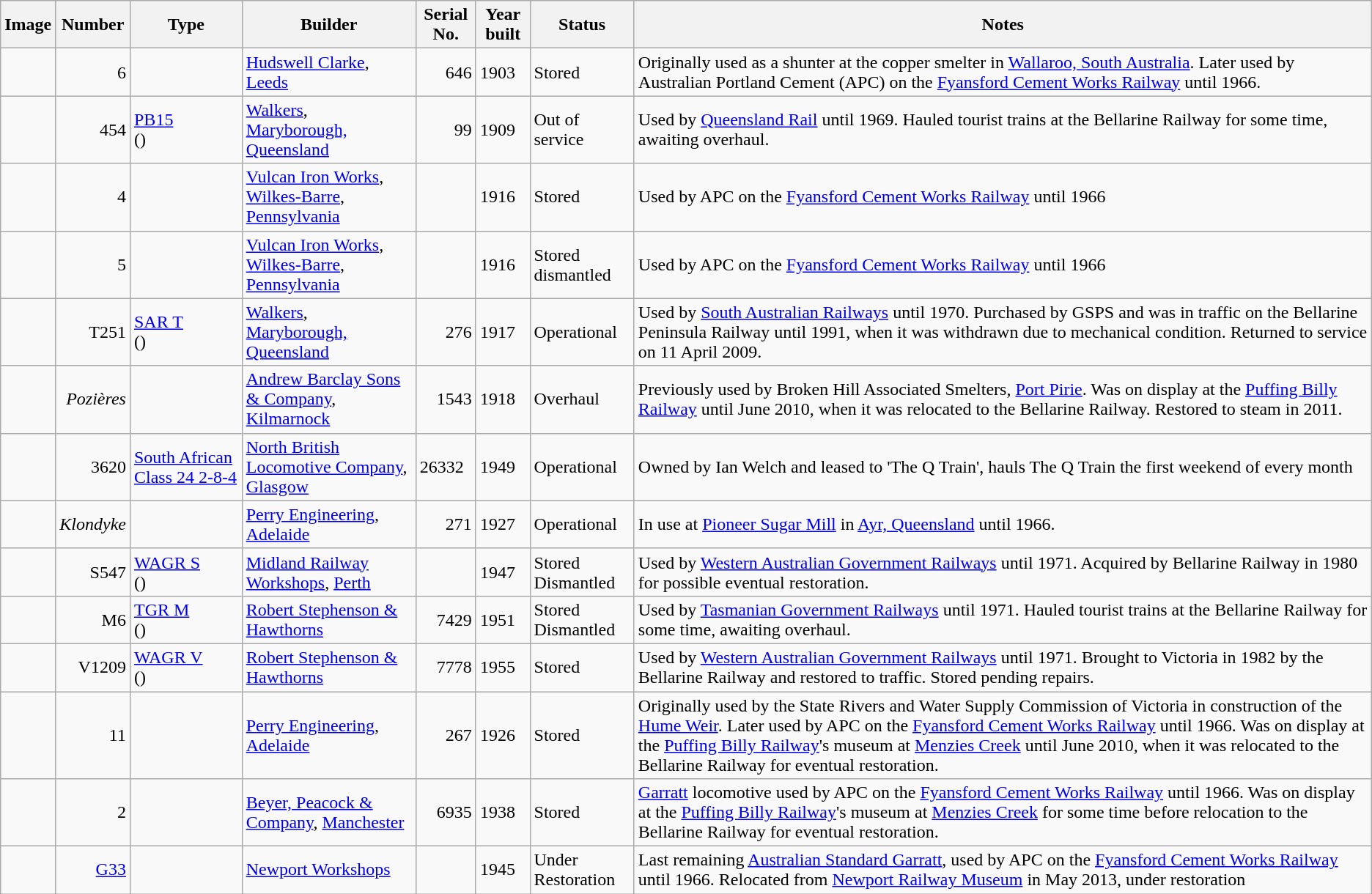<table class="wikitable">
<tr>
<th>Image</th>
<th>Number</th>
<th>Type</th>
<th>Builder</th>
<th>Serial No.</th>
<th>Year built</th>
<th>Status</th>
<th>Notes</th>
</tr>
<tr>
<td></td>
<td align="right">6</td>
<td></td>
<td><a href='#'>Hudswell Clarke</a>, <a href='#'>Leeds</a></td>
<td align="right">646</td>
<td>1903</td>
<td>Stored</td>
<td>Originally used as a shunter at the copper smelter in <a href='#'>Wallaroo, South Australia</a>. Later used by Australian Portland Cement (APC) on the <a href='#'>Fyansford Cement Works Railway</a> until 1966.</td>
</tr>
<tr>
<td></td>
<td align="right">454</td>
<td><a href='#'>PB15</a><br>()</td>
<td><a href='#'>Walkers</a>, <a href='#'>Maryborough, Queensland</a></td>
<td align="right">99</td>
<td>1909</td>
<td>Out of service</td>
<td>Used by <a href='#'>Queensland Rail</a> until 1969. Hauled tourist trains at the Bellarine Railway for some time, awaiting overhaul.</td>
</tr>
<tr>
<td></td>
<td align="right">4</td>
<td></td>
<td><a href='#'>Vulcan Iron Works</a>, <a href='#'>Wilkes-Barre</a>, <a href='#'>Pennsylvania</a></td>
<td align="right"></td>
<td>1916</td>
<td>Stored</td>
<td>Used by APC on the <a href='#'>Fyansford Cement Works Railway</a> until 1966</td>
</tr>
<tr>
<td></td>
<td align="right">5</td>
<td></td>
<td><a href='#'>Vulcan Iron Works</a>, <a href='#'>Wilkes-Barre</a>, <a href='#'>Pennsylvania</a></td>
<td align="right"></td>
<td>1916</td>
<td>Stored dismantled</td>
<td>Used by APC on the <a href='#'>Fyansford Cement Works Railway</a> until 1966</td>
</tr>
<tr>
<td></td>
<td align="right">T251</td>
<td><a href='#'>SAR T</a><br>()</td>
<td><a href='#'>Walkers</a>, <a href='#'>Maryborough, Queensland</a></td>
<td align="right">276</td>
<td>1917</td>
<td>Operational</td>
<td>Used by <a href='#'>South Australian Railways</a> until 1970. Purchased by GSPS and was in traffic on the Bellarine Peninsula Railway until 1991, when it was withdrawn due to mechanical condition. Returned to service on 11 April 2009.</td>
</tr>
<tr>
<td></td>
<td align="right"><em>Pozières</em></td>
<td></td>
<td><a href='#'>Andrew Barclay Sons & Company</a>, <a href='#'>Kilmarnock</a></td>
<td align="right">1543</td>
<td>1918</td>
<td>Overhaul</td>
<td>Previously used by Broken Hill Associated Smelters, <a href='#'>Port Pirie</a>. Was on display at the <a href='#'>Puffing Billy Railway</a> until June 2010, when it was relocated to the Bellarine Railway. Restored to steam in 2011.</td>
</tr>
<tr>
<td></td>
<td align="right">3620</td>
<td><a href='#'>South African Class 24 2-8-4</a></td>
<td><a href='#'>North British Locomotive Company</a>, <a href='#'>Glasgow</a></td>
<td>26332</td>
<td>1949</td>
<td>Operational</td>
<td>Owned by Ian Welch and leased to 'The Q Train', hauls The Q Train the first weekend of every month</td>
</tr>
<tr>
<td></td>
<td align="right"><em>Klondyke</em></td>
<td></td>
<td><a href='#'>Perry Engineering</a>, <a href='#'>Adelaide</a></td>
<td align="right">271</td>
<td>1927</td>
<td>Operational</td>
<td>In use at <a href='#'>Pioneer Sugar Mill</a> in <a href='#'>Ayr, Queensland</a> until 1966.</td>
</tr>
<tr>
<td></td>
<td align="right">S547</td>
<td><a href='#'>WAGR S</a><br>()</td>
<td><a href='#'>Midland Railway Workshops</a>, <a href='#'>Perth</a></td>
<td align="right"></td>
<td>1947</td>
<td>Stored Dismantled</td>
<td>Used by <a href='#'>Western Australian Government Railways</a> until 1971. Acquired by Bellarine Railway in 1980 for possible eventual restoration.</td>
</tr>
<tr>
<td></td>
<td align="right">M6</td>
<td><a href='#'>TGR M</a><br>()</td>
<td><a href='#'>Robert Stephenson & Hawthorns</a></td>
<td align="right">7429</td>
<td>1951</td>
<td>Stored Dismantled</td>
<td>Used by <a href='#'>Tasmanian Government Railways</a> until 1971. Hauled tourist trains at the Bellarine Railway for some time, awaiting overhaul.</td>
</tr>
<tr>
<td></td>
<td align="right">V1209</td>
<td><a href='#'>WAGR V</a><br>()</td>
<td><a href='#'>Robert Stephenson & Hawthorns</a></td>
<td align="right">7778</td>
<td>1955</td>
<td>Stored</td>
<td>Used by <a href='#'>Western Australian Government Railways</a> until 1971. Brought to Victoria in 1982 by the Bellarine Railway and restored to traffic. Stored pending repairs.</td>
</tr>
<tr>
<td></td>
<td align="right">11</td>
<td></td>
<td><a href='#'>Perry Engineering</a>, <a href='#'>Adelaide</a></td>
<td align="right">267</td>
<td>1926</td>
<td>Stored</td>
<td>Originally used by the State Rivers and Water Supply Commission of Victoria in construction of the <a href='#'>Hume Weir</a>. Later used by APC on the <a href='#'>Fyansford Cement Works Railway</a> until 1966. Was on display at the <a href='#'>Puffing Billy Railway</a>'s museum at <a href='#'>Menzies Creek</a> until June 2010, when it was relocated to the Bellarine Railway for eventual restoration.</td>
</tr>
<tr>
<td></td>
<td align="right">2</td>
<td></td>
<td><a href='#'>Beyer, Peacock & Company</a>, <a href='#'>Manchester</a></td>
<td align="right">6935</td>
<td>1938</td>
<td>Stored</td>
<td><a href='#'>Garratt</a> locomotive used by APC on the <a href='#'>Fyansford Cement Works Railway</a> until 1966. Was on display at the <a href='#'>Puffing Billy Railway</a>'s museum at <a href='#'>Menzies Creek</a> for some time before relocation to the Bellarine Railway for eventual restoration.</td>
</tr>
<tr>
<td></td>
<td align="right"><a href='#'>G33</a></td>
<td></td>
<td><a href='#'>Newport Workshops</a></td>
<td align="right"></td>
<td>1945</td>
<td>Under Restoration</td>
<td>Last remaining <a href='#'>Australian Standard Garratt</a>, used by APC on the <a href='#'>Fyansford Cement Works Railway</a> until 1966. Relocated from <a href='#'>Newport Railway Museum</a> in May 2013, under restoration</td>
</tr>
</table>
